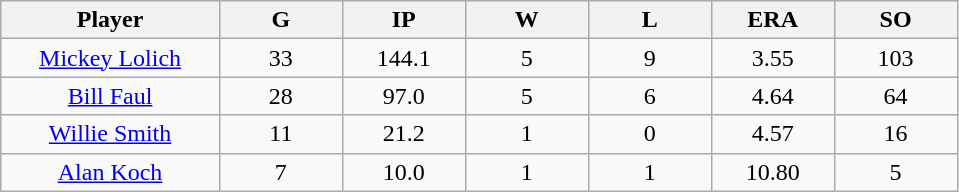<table class="wikitable sortable">
<tr>
<th bgcolor="#DDDDFF" width="16%">Player</th>
<th bgcolor="#DDDDFF" width="9%">G</th>
<th bgcolor="#DDDDFF" width="9%">IP</th>
<th bgcolor="#DDDDFF" width="9%">W</th>
<th bgcolor="#DDDDFF" width="9%">L</th>
<th bgcolor="#DDDDFF" width="9%">ERA</th>
<th bgcolor="#DDDDFF" width="9%">SO</th>
</tr>
<tr align="center">
<td><a href='#'>Mickey Lolich</a></td>
<td>33</td>
<td>144.1</td>
<td>5</td>
<td>9</td>
<td>3.55</td>
<td>103</td>
</tr>
<tr align=center>
<td><a href='#'>Bill Faul</a></td>
<td>28</td>
<td>97.0</td>
<td>5</td>
<td>6</td>
<td>4.64</td>
<td>64</td>
</tr>
<tr align=center>
<td><a href='#'>Willie Smith</a></td>
<td>11</td>
<td>21.2</td>
<td>1</td>
<td>0</td>
<td>4.57</td>
<td>16</td>
</tr>
<tr align=center>
<td><a href='#'>Alan Koch</a></td>
<td>7</td>
<td>10.0</td>
<td>1</td>
<td>1</td>
<td>10.80</td>
<td>5</td>
</tr>
</table>
